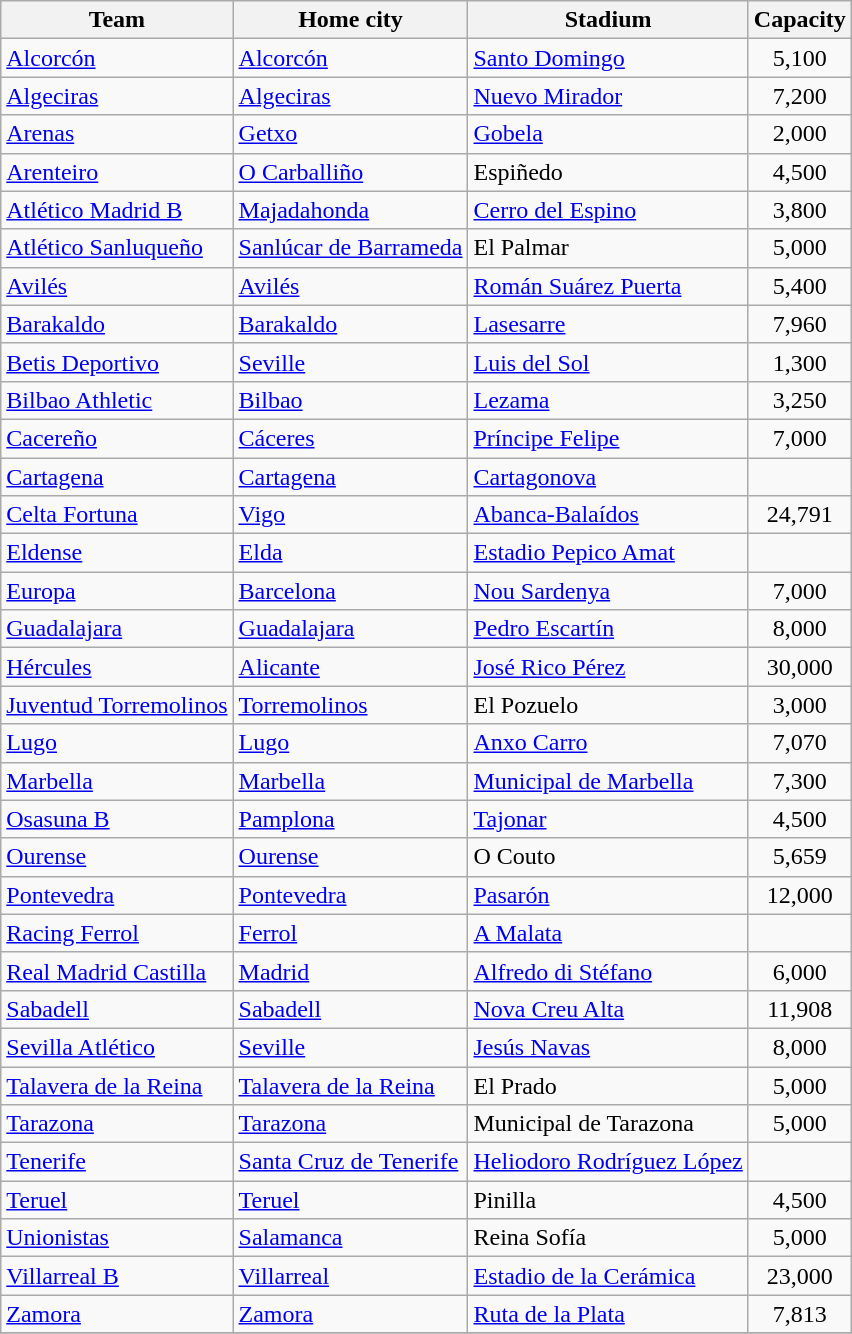<table class="wikitable sortable">
<tr>
<th>Team</th>
<th>Home city</th>
<th>Stadium</th>
<th>Capacity</th>
</tr>
<tr>
<td><a href='#'>Alcorcón</a></td>
<td><a href='#'>Alcorcón</a></td>
<td><a href='#'>Santo Domingo</a></td>
<td align="center">5,100</td>
</tr>
<tr>
<td><a href='#'>Algeciras</a></td>
<td><a href='#'>Algeciras</a></td>
<td><a href='#'>Nuevo Mirador</a></td>
<td align=center>7,200</td>
</tr>
<tr>
<td><a href='#'>Arenas</a></td>
<td><a href='#'>Getxo</a></td>
<td><a href='#'>Gobela</a></td>
<td align=center>2,000</td>
</tr>
<tr>
<td><a href='#'>Arenteiro</a></td>
<td><a href='#'>O Carballiño</a></td>
<td>Espiñedo</td>
<td align=center>4,500</td>
</tr>
<tr>
<td><a href='#'>Atlético Madrid B</a></td>
<td><a href='#'>Majadahonda</a></td>
<td><a href='#'>Cerro del Espino</a></td>
<td align=center>3,800</td>
</tr>
<tr>
<td><a href='#'>Atlético Sanluqueño</a></td>
<td><a href='#'>Sanlúcar de Barrameda</a></td>
<td>El Palmar</td>
<td align=center>5,000</td>
</tr>
<tr>
<td><a href='#'>Avilés</a></td>
<td><a href='#'>Avilés</a></td>
<td><a href='#'>Román Suárez Puerta</a></td>
<td align=center>5,400</td>
</tr>
<tr>
<td><a href='#'>Barakaldo</a></td>
<td><a href='#'>Barakaldo</a></td>
<td><a href='#'>Lasesarre</a></td>
<td align=center>7,960</td>
</tr>
<tr>
<td><a href='#'>Betis Deportivo</a></td>
<td><a href='#'>Seville</a></td>
<td><a href='#'>Luis del Sol</a></td>
<td align=center>1,300</td>
</tr>
<tr>
<td><a href='#'>Bilbao Athletic</a></td>
<td><a href='#'>Bilbao</a></td>
<td><a href='#'>Lezama</a></td>
<td align=center>3,250</td>
</tr>
<tr>
<td><a href='#'>Cacereño</a></td>
<td><a href='#'>Cáceres</a></td>
<td><a href='#'>Príncipe Felipe</a></td>
<td align=center>7,000</td>
</tr>
<tr>
<td><a href='#'>Cartagena</a></td>
<td><a href='#'>Cartagena</a></td>
<td><a href='#'>Cartagonova</a></td>
<td align="center"></td>
</tr>
<tr>
<td><a href='#'>Celta Fortuna</a></td>
<td><a href='#'>Vigo</a></td>
<td><a href='#'>Abanca-Balaídos</a></td>
<td align=center>24,791</td>
</tr>
<tr>
<td><a href='#'>Eldense</a></td>
<td><a href='#'>Elda</a></td>
<td><a href='#'>Estadio Pepico Amat</a></td>
<td align=center></td>
</tr>
<tr>
<td><a href='#'>Europa</a></td>
<td><a href='#'>Barcelona</a></td>
<td><a href='#'>Nou Sardenya</a></td>
<td align=center>7,000</td>
</tr>
<tr>
<td><a href='#'>Guadalajara</a></td>
<td><a href='#'>Guadalajara</a></td>
<td><a href='#'>Pedro Escartín</a></td>
<td align=center>8,000</td>
</tr>
<tr>
<td><a href='#'>Hércules</a></td>
<td><a href='#'>Alicante</a></td>
<td><a href='#'>José Rico Pérez</a></td>
<td align=center>30,000</td>
</tr>
<tr>
<td><a href='#'>Juventud Torremolinos</a></td>
<td><a href='#'>Torremolinos</a></td>
<td>El Pozuelo</td>
<td align=center>3,000</td>
</tr>
<tr>
<td><a href='#'>Lugo</a></td>
<td><a href='#'>Lugo</a></td>
<td><a href='#'>Anxo Carro</a></td>
<td align="center">7,070</td>
</tr>
<tr>
<td><a href='#'>Marbella</a></td>
<td><a href='#'>Marbella</a></td>
<td><a href='#'>Municipal de Marbella</a></td>
<td align=center>7,300</td>
</tr>
<tr>
<td><a href='#'>Osasuna B</a></td>
<td><a href='#'>Pamplona</a></td>
<td><a href='#'>Tajonar</a></td>
<td align=center>4,500</td>
</tr>
<tr>
<td><a href='#'>Ourense</a></td>
<td><a href='#'>Ourense</a></td>
<td>O Couto</td>
<td align=center>5,659</td>
</tr>
<tr>
<td><a href='#'>Pontevedra</a></td>
<td><a href='#'>Pontevedra</a></td>
<td><a href='#'>Pasarón</a></td>
<td align=center>12,000</td>
</tr>
<tr>
<td><a href='#'>Racing Ferrol</a></td>
<td><a href='#'>Ferrol</a></td>
<td><a href='#'>A Malata</a></td>
<td align=center></td>
</tr>
<tr>
<td><a href='#'>Real Madrid Castilla</a></td>
<td><a href='#'>Madrid</a></td>
<td><a href='#'>Alfredo di Stéfano</a></td>
<td align=center>6,000</td>
</tr>
<tr>
<td><a href='#'>Sabadell</a> </td>
<td><a href='#'>Sabadell</a></td>
<td><a href='#'>Nova Creu Alta</a></td>
<td align="center">11,908</td>
</tr>
<tr>
<td><a href='#'>Sevilla Atlético</a></td>
<td><a href='#'>Seville</a></td>
<td><a href='#'>Jesús Navas</a></td>
<td align=center>8,000</td>
</tr>
<tr>
<td><a href='#'>Talavera de la Reina</a></td>
<td><a href='#'>Talavera de la Reina</a></td>
<td>El Prado</td>
<td align="center">5,000</td>
</tr>
<tr>
<td><a href='#'>Tarazona</a></td>
<td><a href='#'>Tarazona</a></td>
<td>Municipal de Tarazona</td>
<td align=center>5,000</td>
</tr>
<tr>
<td><a href='#'>Tenerife</a></td>
<td><a href='#'>Santa Cruz de Tenerife</a></td>
<td><a href='#'>Heliodoro Rodríguez López</a></td>
<td align="center"></td>
</tr>
<tr>
<td><a href='#'>Teruel</a></td>
<td><a href='#'>Teruel</a></td>
<td>Pinilla</td>
<td align=center>4,500</td>
</tr>
<tr>
<td><a href='#'>Unionistas</a></td>
<td><a href='#'>Salamanca</a></td>
<td>Reina Sofía</td>
<td align=center>5,000</td>
</tr>
<tr>
<td><a href='#'>Villarreal B</a></td>
<td><a href='#'>Villarreal</a></td>
<td><a href='#'>Estadio de la Cerámica</a></td>
<td align=center>23,000</td>
</tr>
<tr>
<td><a href='#'>Zamora</a></td>
<td><a href='#'>Zamora</a></td>
<td><a href='#'>Ruta de la Plata</a></td>
<td align=center>7,813</td>
</tr>
<tr>
</tr>
</table>
